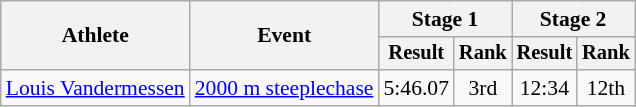<table class="wikitable" style="font-size:90%">
<tr>
<th rowspan=2>Athlete</th>
<th rowspan=2>Event</th>
<th colspan=2>Stage 1</th>
<th colspan=2>Stage 2</th>
</tr>
<tr style="font-size:95%">
<th>Result</th>
<th>Rank</th>
<th>Result</th>
<th>Rank</th>
</tr>
<tr align=center>
<td align=left><a href='#'>Louis Vandermessen</a></td>
<td align=left><a href='#'>2000 m steeplechase</a></td>
<td>5:46.07</td>
<td>3rd</td>
<td>12:34</td>
<td>12th</td>
</tr>
</table>
